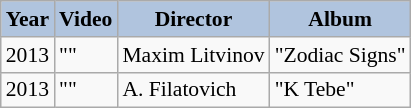<table class="wikitable" style="font-size:90%;">
<tr>
<th style="background:#B0C4DE;">Year</th>
<th style="background:#B0C4DE;">Video</th>
<th style="background:#B0C4DE;">Director</th>
<th style="background:#B0C4DE;">Album</th>
</tr>
<tr>
<td>2013</td>
<td>""</td>
<td>Maxim Litvinov</td>
<td>"Zodiac Signs"</td>
</tr>
<tr>
<td>2013</td>
<td>""</td>
<td>A. Filatovich</td>
<td>"K Tebe"</td>
</tr>
</table>
